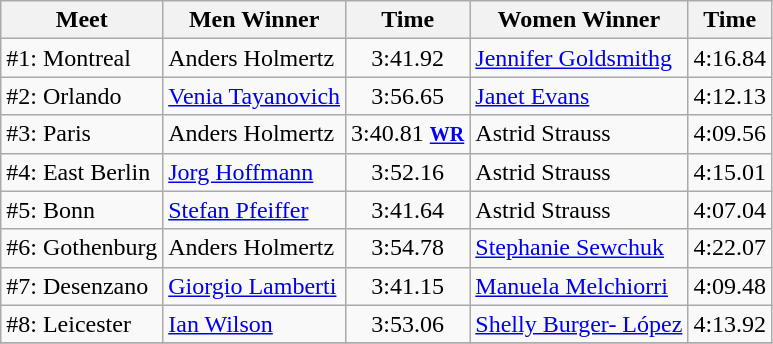<table class=wikitable>
<tr>
<th>Meet</th>
<th>Men Winner</th>
<th>Time</th>
<th>Women Winner</th>
<th>Time</th>
</tr>
<tr>
<td>#1: Montreal</td>
<td> Anders Holmertz</td>
<td align=center>3:41.92</td>
<td> <a href='#'>Jennifer Goldsmithg</a></td>
<td align=center>4:16.84</td>
</tr>
<tr>
<td>#2: Orlando</td>
<td> <a href='#'>Venia Tayanovich</a></td>
<td align=center>3:56.65</td>
<td> <a href='#'>Janet Evans</a></td>
<td align=center>4:12.13</td>
</tr>
<tr>
<td>#3: Paris</td>
<td> Anders Holmertz</td>
<td align=center>3:40.81 <small><a href='#'><strong>WR</strong></a></small></td>
<td> Astrid Strauss</td>
<td align=center>4:09.56</td>
</tr>
<tr>
<td>#4: East Berlin</td>
<td> <a href='#'>Jorg Hoffmann</a></td>
<td align=center>3:52.16</td>
<td> Astrid Strauss</td>
<td align=center>4:15.01</td>
</tr>
<tr>
<td>#5: Bonn</td>
<td> <a href='#'>Stefan Pfeiffer</a></td>
<td align=center>3:41.64</td>
<td> Astrid Strauss</td>
<td align=center>4:07.04</td>
</tr>
<tr>
<td>#6: Gothenburg</td>
<td> Anders Holmertz</td>
<td align=center>3:54.78</td>
<td> <a href='#'>Stephanie Sewchuk</a></td>
<td align=center>4:22.07</td>
</tr>
<tr>
<td>#7: Desenzano</td>
<td> <a href='#'>Giorgio Lamberti</a></td>
<td align=center>3:41.15</td>
<td> <a href='#'>Manuela Melchiorri</a></td>
<td align=center>4:09.48</td>
</tr>
<tr>
<td>#8: Leicester</td>
<td> <a href='#'>Ian Wilson</a></td>
<td align=center>3:53.06</td>
<td> <a href='#'>Shelly Burger- López</a></td>
<td align=center>4:13.92</td>
</tr>
<tr>
</tr>
</table>
